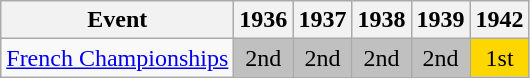<table class="wikitable">
<tr>
<th>Event</th>
<th>1936</th>
<th>1937</th>
<th>1938</th>
<th>1939</th>
<th>1942</th>
</tr>
<tr>
<td><a href='#'>French Championships</a></td>
<td align="center" bgcolor="silver">2nd</td>
<td align="center" bgcolor="silver">2nd</td>
<td align="center" bgcolor="silver">2nd</td>
<td align="center" bgcolor="silver">2nd</td>
<td align="center" bgcolor="gold">1st</td>
</tr>
</table>
